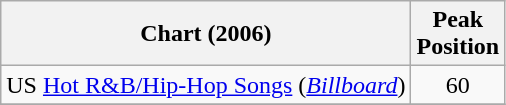<table class="wikitable">
<tr>
<th>Chart (2006)</th>
<th>Peak<br>Position</th>
</tr>
<tr>
<td align="left">US <a href='#'>Hot R&B/Hip-Hop Songs</a> (<a href='#'><em>Billboard</em></a>)</td>
<td align="center">60</td>
</tr>
<tr>
</tr>
</table>
